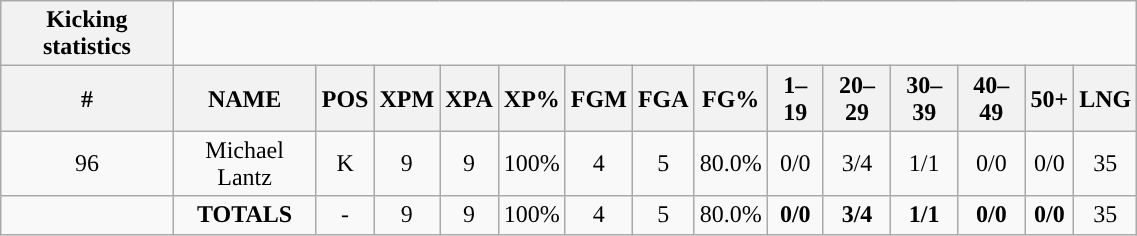<table style="width:60%; text-align:center;" class="wikitable collapsible collapsed">
<tr>
<th style="text-align:center; ">Kicking statistics</th>
</tr>
<tr>
<th>#</th>
<th>NAME</th>
<th>POS</th>
<th>XPM</th>
<th>XPA</th>
<th>XP%</th>
<th>FGM</th>
<th>FGA</th>
<th>FG%</th>
<th>1–19</th>
<th>20–29</th>
<th>30–39</th>
<th>40–49</th>
<th>50+</th>
<th>LNG</th>
</tr>
<tr>
<td>96</td>
<td>Michael Lantz</td>
<td>K</td>
<td>9</td>
<td>9</td>
<td>100%</td>
<td>4</td>
<td>5</td>
<td>80.0%</td>
<td>0/0</td>
<td>3/4</td>
<td>1/1</td>
<td>0/0</td>
<td>0/0</td>
<td>35</td>
</tr>
<tr>
<td></td>
<td><strong>TOTALS</strong></td>
<td>-</td>
<td>9</td>
<td>9</td>
<td>100%</td>
<td>4</td>
<td>5</td>
<td>80.0%</td>
<td><strong>0/0</strong></td>
<td><strong>3/4</strong></td>
<td><strong>1/1</strong></td>
<td><strong>0/0</strong></td>
<td><strong>0/0</strong></td>
<td>35</td>
</tr>
</table>
